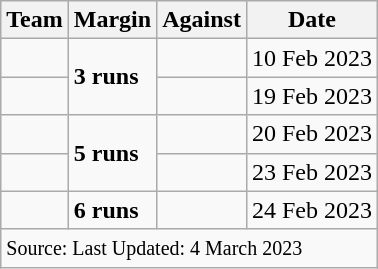<table class="wikitable sortable" style="text-align:left">
<tr>
<th>Team</th>
<th>Margin</th>
<th>Against</th>
<th class="unsortable">Date</th>
</tr>
<tr>
<td></td>
<td rowspan=2><strong>3 runs</strong></td>
<td></td>
<td>10 Feb 2023</td>
</tr>
<tr>
<td></td>
<td></td>
<td>19 Feb 2023</td>
</tr>
<tr>
<td></td>
<td rowspan=2><strong>5 runs</strong></td>
<td></td>
<td>20 Feb 2023</td>
</tr>
<tr>
<td></td>
<td></td>
<td>23 Feb 2023</td>
</tr>
<tr>
<td></td>
<td><strong>6 runs</strong></td>
<td></td>
<td>24 Feb 2023</td>
</tr>
<tr>
<td colspan=5><small>Source:  Last Updated: 4 March 2023 </small></td>
</tr>
</table>
